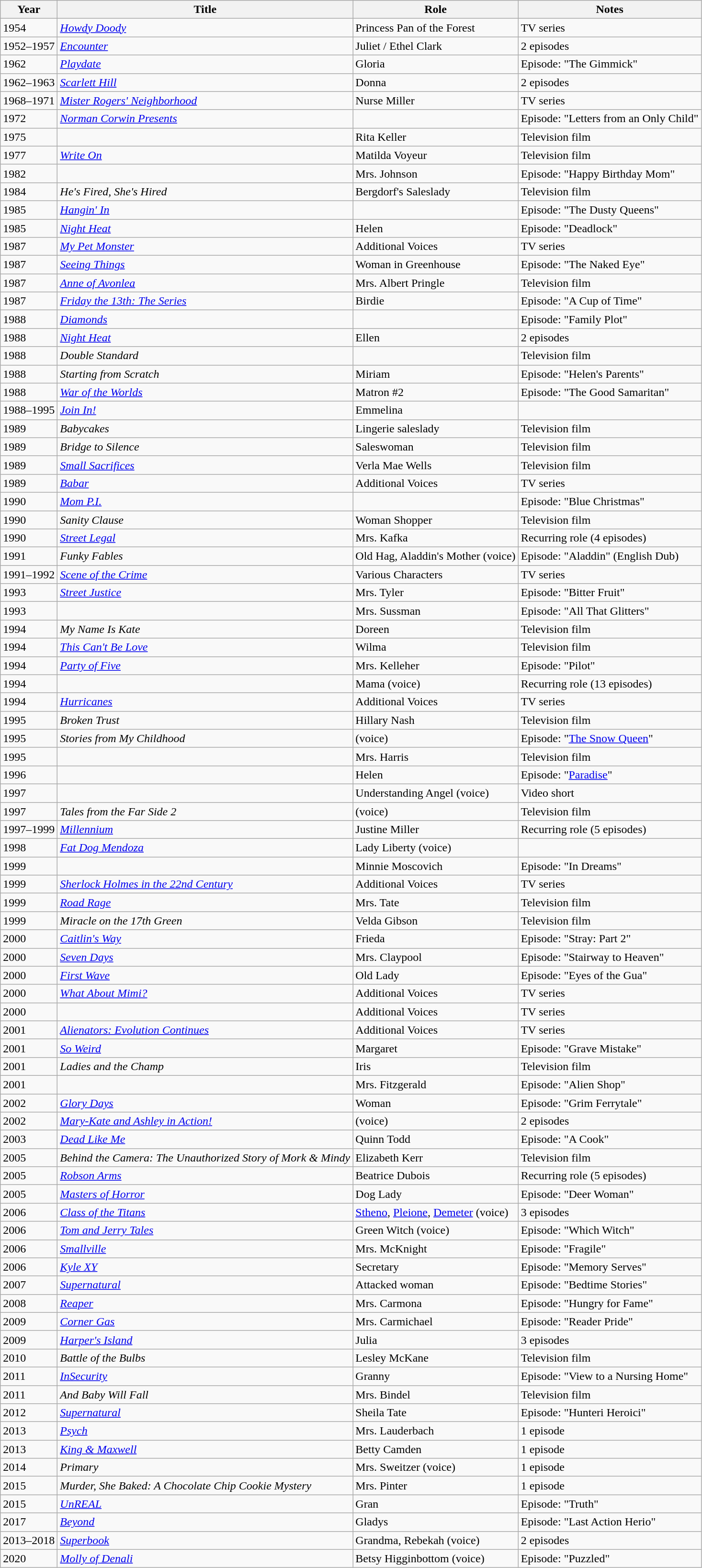<table class="wikitable sortable">
<tr>
<th>Year</th>
<th>Title</th>
<th>Role</th>
<th class="unsortable">Notes</th>
</tr>
<tr>
<td>1954</td>
<td><em><a href='#'>Howdy Doody</a></em></td>
<td>Princess Pan of the Forest</td>
<td>TV series</td>
</tr>
<tr>
<td>1952–1957</td>
<td><em><a href='#'>Encounter</a></em></td>
<td>Juliet /  Ethel Clark</td>
<td>2 episodes</td>
</tr>
<tr>
<td>1962</td>
<td><em><a href='#'>Playdate</a></em></td>
<td>Gloria</td>
<td>Episode: "The Gimmick"</td>
</tr>
<tr>
<td>1962–1963</td>
<td><em><a href='#'>Scarlett Hill</a></em></td>
<td>Donna</td>
<td>2 episodes</td>
</tr>
<tr>
<td>1968–1971</td>
<td><em><a href='#'>Mister Rogers' Neighborhood</a></em></td>
<td>Nurse Miller</td>
<td>TV series</td>
</tr>
<tr>
<td>1972</td>
<td><em><a href='#'>Norman Corwin Presents</a></em></td>
<td></td>
<td>Episode: "Letters from an Only Child"</td>
</tr>
<tr>
<td>1975</td>
<td><em></em></td>
<td>Rita Keller</td>
<td>Television film</td>
</tr>
<tr>
<td>1977</td>
<td><em><a href='#'>Write On</a></em></td>
<td>Matilda Voyeur</td>
<td>Television film</td>
</tr>
<tr>
<td>1982</td>
<td><em></em></td>
<td>Mrs. Johnson</td>
<td>Episode: "Happy Birthday Mom"</td>
</tr>
<tr>
<td>1984</td>
<td><em>He's Fired, She's Hired</em></td>
<td>Bergdorf's Saleslady</td>
<td>Television film</td>
</tr>
<tr>
<td>1985</td>
<td><em><a href='#'>Hangin' In</a></em></td>
<td></td>
<td>Episode: "The Dusty Queens"</td>
</tr>
<tr>
<td>1985</td>
<td><em><a href='#'>Night Heat</a></em></td>
<td>Helen</td>
<td>Episode: "Deadlock"</td>
</tr>
<tr>
<td>1987</td>
<td><em><a href='#'>My Pet Monster</a></em></td>
<td>Additional Voices</td>
<td>TV series</td>
</tr>
<tr>
<td>1987</td>
<td><em><a href='#'>Seeing Things</a></em></td>
<td>Woman in Greenhouse</td>
<td>Episode: "The Naked Eye"</td>
</tr>
<tr>
<td>1987</td>
<td><em><a href='#'>Anne of Avonlea</a></em></td>
<td>Mrs. Albert Pringle</td>
<td>Television film</td>
</tr>
<tr>
<td>1987</td>
<td><em><a href='#'>Friday the 13th: The Series</a></em></td>
<td>Birdie</td>
<td>Episode: "A Cup of Time"</td>
</tr>
<tr>
<td>1988</td>
<td><em><a href='#'>Diamonds</a></em></td>
<td></td>
<td>Episode: "Family Plot"</td>
</tr>
<tr>
<td>1988</td>
<td><em><a href='#'>Night Heat</a></em></td>
<td>Ellen</td>
<td>2 episodes</td>
</tr>
<tr>
<td>1988</td>
<td><em>Double Standard</em></td>
<td></td>
<td>Television film</td>
</tr>
<tr>
<td>1988</td>
<td><em>Starting from Scratch</em></td>
<td>Miriam</td>
<td>Episode: "Helen's Parents"</td>
</tr>
<tr>
<td>1988</td>
<td><em><a href='#'>War of the Worlds</a></em></td>
<td>Matron #2</td>
<td>Episode: "The Good Samaritan"</td>
</tr>
<tr>
<td>1988–1995</td>
<td><em><a href='#'>Join In!</a></em></td>
<td>Emmelina</td>
<td></td>
</tr>
<tr>
<td>1989</td>
<td><em>Babycakes</em></td>
<td>Lingerie saleslady</td>
<td>Television film</td>
</tr>
<tr>
<td>1989</td>
<td><em>Bridge to Silence</em></td>
<td>Saleswoman</td>
<td>Television film</td>
</tr>
<tr>
<td>1989</td>
<td><em><a href='#'>Small Sacrifices</a></em></td>
<td>Verla Mae Wells</td>
<td>Television film</td>
</tr>
<tr>
<td>1989</td>
<td><em><a href='#'>Babar</a></em></td>
<td>Additional Voices</td>
<td>TV series</td>
</tr>
<tr>
<td>1990</td>
<td><em><a href='#'>Mom P.I.</a></em></td>
<td></td>
<td>Episode: "Blue Christmas"</td>
</tr>
<tr>
<td>1990</td>
<td><em>Sanity Clause</em></td>
<td>Woman Shopper</td>
<td>Television film</td>
</tr>
<tr>
<td>1990</td>
<td><em><a href='#'>Street Legal</a></em></td>
<td>Mrs. Kafka</td>
<td>Recurring role (4 episodes)</td>
</tr>
<tr>
<td>1991</td>
<td><em>Funky Fables</em></td>
<td>Old Hag, Aladdin's Mother (voice)</td>
<td>Episode: "Aladdin" (English Dub)</td>
</tr>
<tr>
<td>1991–1992</td>
<td><em><a href='#'>Scene of the Crime</a></em></td>
<td>Various Characters</td>
<td>TV series</td>
</tr>
<tr>
<td>1993</td>
<td><em><a href='#'>Street Justice</a></em></td>
<td>Mrs. Tyler</td>
<td>Episode: "Bitter Fruit"</td>
</tr>
<tr>
<td>1993</td>
<td><em></em></td>
<td>Mrs. Sussman</td>
<td>Episode: "All That Glitters"</td>
</tr>
<tr>
<td>1994</td>
<td><em>My Name Is Kate</em></td>
<td>Doreen</td>
<td>Television film</td>
</tr>
<tr>
<td>1994</td>
<td><em><a href='#'>This Can't Be Love</a></em></td>
<td>Wilma</td>
<td>Television film</td>
</tr>
<tr>
<td>1994</td>
<td><em><a href='#'>Party of Five</a></em></td>
<td>Mrs. Kelleher</td>
<td>Episode: "Pilot"</td>
</tr>
<tr>
<td>1994</td>
<td><em></em></td>
<td>Mama (voice)</td>
<td>Recurring role (13 episodes)</td>
</tr>
<tr>
<td>1994</td>
<td><em><a href='#'>Hurricanes</a></em></td>
<td>Additional Voices</td>
<td>TV series</td>
</tr>
<tr>
<td>1995</td>
<td><em>Broken Trust</em></td>
<td>Hillary Nash</td>
<td>Television film</td>
</tr>
<tr>
<td>1995</td>
<td><em>Stories from My Childhood</em></td>
<td>(voice)</td>
<td>Episode: "<a href='#'>The Snow Queen</a>"</td>
</tr>
<tr>
<td>1995</td>
<td><em></em></td>
<td>Mrs. Harris</td>
<td>Television film</td>
</tr>
<tr>
<td>1996</td>
<td><em></em></td>
<td>Helen</td>
<td>Episode: "<a href='#'>Paradise</a>"</td>
</tr>
<tr>
<td>1997</td>
<td><em></em></td>
<td>Understanding Angel (voice)</td>
<td>Video short</td>
</tr>
<tr>
<td>1997</td>
<td><em>Tales from the Far Side 2</em></td>
<td>(voice)</td>
<td>Television film</td>
</tr>
<tr>
<td>1997–1999</td>
<td><em><a href='#'>Millennium</a></em></td>
<td>Justine Miller</td>
<td>Recurring role (5 episodes)</td>
</tr>
<tr>
<td>1998</td>
<td><em><a href='#'>Fat Dog Mendoza</a></em></td>
<td>Lady Liberty (voice)</td>
<td></td>
</tr>
<tr>
<td>1999</td>
<td><em></em></td>
<td>Minnie Moscovich</td>
<td>Episode: "In Dreams"</td>
</tr>
<tr>
<td>1999</td>
<td><em><a href='#'>Sherlock Holmes in the 22nd Century</a></em></td>
<td>Additional Voices</td>
<td>TV series</td>
</tr>
<tr>
<td>1999</td>
<td><em><a href='#'>Road Rage</a></em></td>
<td>Mrs. Tate</td>
<td>Television film</td>
</tr>
<tr>
<td>1999</td>
<td><em>Miracle on the 17th Green</em></td>
<td>Velda Gibson</td>
<td>Television film</td>
</tr>
<tr>
<td>2000</td>
<td><em><a href='#'>Caitlin's Way</a></em></td>
<td>Frieda</td>
<td>Episode: "Stray: Part 2"</td>
</tr>
<tr>
<td>2000</td>
<td><em><a href='#'>Seven Days</a></em></td>
<td>Mrs. Claypool</td>
<td>Episode: "Stairway to Heaven"</td>
</tr>
<tr>
<td>2000</td>
<td><em><a href='#'>First Wave</a></em></td>
<td>Old Lady</td>
<td>Episode: "Eyes of the Gua"</td>
</tr>
<tr>
<td>2000</td>
<td><em><a href='#'>What About Mimi?</a></em></td>
<td>Additional Voices</td>
<td>TV series</td>
</tr>
<tr>
<td>2000</td>
<td><em></em></td>
<td>Additional Voices</td>
<td>TV series</td>
</tr>
<tr>
<td>2001</td>
<td><em><a href='#'>Alienators: Evolution Continues</a></em></td>
<td>Additional Voices</td>
<td>TV series</td>
</tr>
<tr>
<td>2001</td>
<td><em><a href='#'>So Weird</a></em></td>
<td>Margaret</td>
<td>Episode: "Grave Mistake"</td>
</tr>
<tr>
<td>2001</td>
<td><em>Ladies and the Champ</em></td>
<td>Iris</td>
<td>Television film</td>
</tr>
<tr>
<td>2001</td>
<td><em></em></td>
<td>Mrs. Fitzgerald</td>
<td>Episode: "Alien Shop"</td>
</tr>
<tr>
<td>2002</td>
<td><em><a href='#'>Glory Days</a></em></td>
<td>Woman</td>
<td>Episode: "Grim Ferrytale"</td>
</tr>
<tr>
<td>2002</td>
<td><em><a href='#'>Mary-Kate and Ashley in Action!</a></em></td>
<td>(voice)</td>
<td>2 episodes</td>
</tr>
<tr>
<td>2003</td>
<td><em><a href='#'>Dead Like Me</a></em></td>
<td>Quinn Todd</td>
<td>Episode: "A Cook"</td>
</tr>
<tr>
<td>2005</td>
<td><em>Behind the Camera: The Unauthorized Story of Mork & Mindy</em></td>
<td>Elizabeth Kerr</td>
<td>Television film</td>
</tr>
<tr>
<td>2005</td>
<td><em><a href='#'>Robson Arms</a></em></td>
<td>Beatrice Dubois</td>
<td>Recurring role (5 episodes)</td>
</tr>
<tr>
<td>2005</td>
<td><em><a href='#'>Masters of Horror</a></em></td>
<td>Dog Lady</td>
<td>Episode: "Deer Woman"</td>
</tr>
<tr>
<td>2006</td>
<td><em><a href='#'>Class of the Titans</a></em></td>
<td><a href='#'>Stheno</a>, <a href='#'>Pleione</a>, <a href='#'>Demeter</a> (voice)</td>
<td>3 episodes</td>
</tr>
<tr>
<td>2006</td>
<td><em><a href='#'>Tom and Jerry Tales</a></em></td>
<td>Green Witch (voice)</td>
<td>Episode: "Which Witch"</td>
</tr>
<tr>
<td>2006</td>
<td><em><a href='#'>Smallville</a></em></td>
<td>Mrs. McKnight</td>
<td>Episode: "Fragile"</td>
</tr>
<tr>
<td>2006</td>
<td><em><a href='#'>Kyle XY</a></em></td>
<td>Secretary</td>
<td>Episode: "Memory Serves"</td>
</tr>
<tr>
<td>2007</td>
<td><em><a href='#'>Supernatural</a></em></td>
<td>Attacked woman</td>
<td>Episode: "Bedtime Stories"</td>
</tr>
<tr>
<td>2008</td>
<td><em><a href='#'>Reaper</a></em></td>
<td>Mrs. Carmona</td>
<td>Episode: "Hungry for Fame"</td>
</tr>
<tr>
<td>2009</td>
<td><em><a href='#'>Corner Gas</a></em></td>
<td>Mrs. Carmichael</td>
<td>Episode: "Reader Pride"</td>
</tr>
<tr>
<td>2009</td>
<td><em><a href='#'>Harper's Island</a></em></td>
<td>Julia</td>
<td>3 episodes</td>
</tr>
<tr>
<td>2010</td>
<td><em>Battle of the Bulbs</em></td>
<td>Lesley McKane</td>
<td>Television film</td>
</tr>
<tr>
<td>2011</td>
<td><em><a href='#'>InSecurity</a></em></td>
<td>Granny</td>
<td>Episode: "View to a Nursing Home"</td>
</tr>
<tr>
<td>2011</td>
<td><em>And Baby Will Fall</em></td>
<td>Mrs. Bindel</td>
<td>Television film</td>
</tr>
<tr>
<td>2012</td>
<td><em><a href='#'>Supernatural</a></em></td>
<td>Sheila Tate</td>
<td>Episode: "Hunteri Heroici"</td>
</tr>
<tr>
<td>2013</td>
<td><em><a href='#'>Psych</a></em></td>
<td>Mrs. Lauderbach</td>
<td>1 episode</td>
</tr>
<tr>
<td>2013</td>
<td><em><a href='#'>King & Maxwell</a></em></td>
<td>Betty Camden</td>
<td>1 episode</td>
</tr>
<tr>
<td>2014</td>
<td><em>Primary</em></td>
<td>Mrs. Sweitzer (voice)</td>
<td>1 episode</td>
</tr>
<tr>
<td>2015</td>
<td><em>Murder, She Baked: A Chocolate Chip Cookie Mystery</em></td>
<td>Mrs. Pinter</td>
<td>1 episode</td>
</tr>
<tr>
<td>2015</td>
<td><em><a href='#'>UnREAL</a></em></td>
<td>Gran</td>
<td>Episode: "Truth"</td>
</tr>
<tr>
<td>2017</td>
<td><a href='#'><em>Beyond</em></a></td>
<td>Gladys</td>
<td>Episode: "Last Action Herio"</td>
</tr>
<tr>
<td>2013–2018</td>
<td><em><a href='#'>Superbook</a></em></td>
<td>Grandma, Rebekah (voice)</td>
<td>2 episodes</td>
</tr>
<tr>
<td>2020</td>
<td><em><a href='#'>Molly of Denali</a></em></td>
<td>Betsy Higginbottom (voice)</td>
<td>Episode: "Puzzled"</td>
</tr>
</table>
